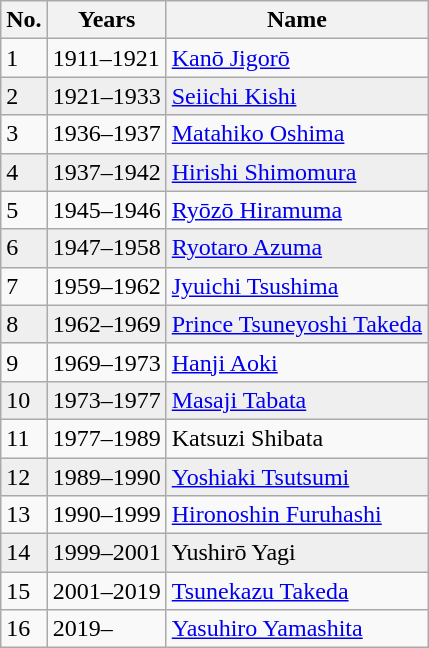<table class="wikitable">
<tr>
<th align=center>No.</th>
<th align=center>Years</th>
<th align=center>Name</th>
</tr>
<tr>
<td>1</td>
<td>1911–1921</td>
<td><a href='#'>Kanō Jigorō</a></td>
</tr>
<tr bgcolor="efefef">
<td>2</td>
<td>1921–1933</td>
<td><a href='#'>Seiichi Kishi</a></td>
</tr>
<tr>
<td>3</td>
<td>1936–1937</td>
<td><a href='#'>Matahiko Oshima</a></td>
</tr>
<tr bgcolor="efefef">
<td>4</td>
<td>1937–1942</td>
<td><a href='#'>Hirishi Shimomura</a></td>
</tr>
<tr>
<td>5</td>
<td>1945–1946</td>
<td><a href='#'>Ryōzō Hiramuma</a></td>
</tr>
<tr bgcolor="efefef">
<td>6</td>
<td>1947–1958</td>
<td><a href='#'>Ryotaro Azuma</a></td>
</tr>
<tr>
<td>7</td>
<td>1959–1962</td>
<td><a href='#'>Jyuichi Tsushima</a></td>
</tr>
<tr bgcolor="efefef">
<td>8</td>
<td>1962–1969</td>
<td><a href='#'>Prince Tsuneyoshi Takeda</a></td>
</tr>
<tr>
<td>9</td>
<td>1969–1973</td>
<td><a href='#'>Hanji Aoki</a></td>
</tr>
<tr bgcolor="efefef">
<td>10</td>
<td>1973–1977</td>
<td><a href='#'>Masaji Tabata</a></td>
</tr>
<tr>
<td>11</td>
<td>1977–1989</td>
<td>Katsuzi Shibata</td>
</tr>
<tr bgcolor="efefef">
<td>12</td>
<td>1989–1990</td>
<td><a href='#'>Yoshiaki Tsutsumi</a></td>
</tr>
<tr>
<td>13</td>
<td>1990–1999</td>
<td><a href='#'>Hironoshin Furuhashi</a></td>
</tr>
<tr bgcolor="efefef">
<td>14</td>
<td>1999–2001</td>
<td>Yushirō Yagi</td>
</tr>
<tr>
<td>15</td>
<td>2001–2019</td>
<td><a href='#'>Tsunekazu Takeda</a></td>
</tr>
<tr>
<td>16</td>
<td>2019–</td>
<td><a href='#'>Yasuhiro Yamashita</a></td>
</tr>
</table>
